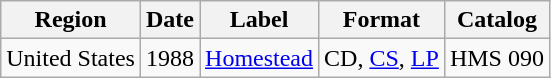<table class="wikitable">
<tr>
<th>Region</th>
<th>Date</th>
<th>Label</th>
<th>Format</th>
<th>Catalog</th>
</tr>
<tr>
<td>United States</td>
<td>1988</td>
<td><a href='#'>Homestead</a></td>
<td>CD, <a href='#'>CS</a>, <a href='#'>LP</a></td>
<td>HMS 090</td>
</tr>
</table>
